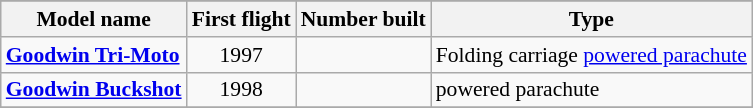<table class="wikitable" align=center style="font-size:90%;">
<tr>
</tr>
<tr style="background:#efefef;">
<th>Model name</th>
<th>First flight</th>
<th>Number built</th>
<th>Type</th>
</tr>
<tr>
<td align=left><strong><a href='#'>Goodwin Tri-Moto</a></strong></td>
<td align=center>1997</td>
<td align=center></td>
<td align=left>Folding carriage <a href='#'>powered parachute</a></td>
</tr>
<tr>
<td align=left><strong><a href='#'>Goodwin Buckshot</a></strong></td>
<td align=center>1998</td>
<td align=center></td>
<td align=left>powered parachute</td>
</tr>
<tr>
</tr>
</table>
